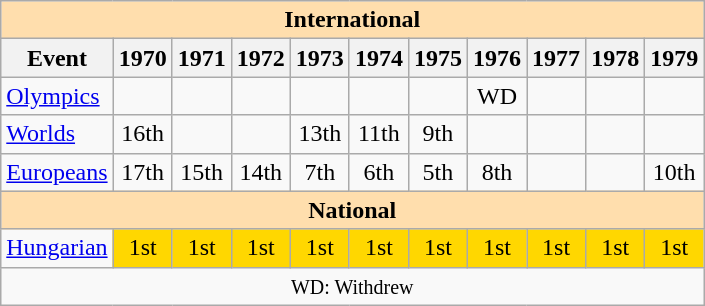<table class="wikitable" style="text-align:center">
<tr>
<th style="background-color: #ffdead; " colspan=11 align=center>International</th>
</tr>
<tr>
<th>Event</th>
<th>1970</th>
<th>1971</th>
<th>1972</th>
<th>1973</th>
<th>1974</th>
<th>1975</th>
<th>1976</th>
<th>1977</th>
<th>1978</th>
<th>1979</th>
</tr>
<tr>
<td align=left><a href='#'>Olympics</a></td>
<td></td>
<td></td>
<td></td>
<td></td>
<td></td>
<td></td>
<td>WD</td>
<td></td>
<td></td>
<td></td>
</tr>
<tr>
<td align=left><a href='#'>Worlds</a></td>
<td>16th</td>
<td></td>
<td></td>
<td>13th</td>
<td>11th</td>
<td>9th</td>
<td></td>
<td></td>
<td></td>
<td></td>
</tr>
<tr>
<td align=left><a href='#'>Europeans</a></td>
<td>17th</td>
<td>15th</td>
<td>14th</td>
<td>7th</td>
<td>6th</td>
<td>5th</td>
<td>8th</td>
<td></td>
<td></td>
<td>10th</td>
</tr>
<tr>
<th style="background-color: #ffdead; " colspan=11 align=center>National</th>
</tr>
<tr>
<td align=left><a href='#'>Hungarian</a></td>
<td bgcolor=gold>1st</td>
<td bgcolor=gold>1st</td>
<td bgcolor=gold>1st</td>
<td bgcolor=gold>1st</td>
<td bgcolor=gold>1st</td>
<td bgcolor=gold>1st</td>
<td bgcolor=gold>1st</td>
<td bgcolor=gold>1st</td>
<td bgcolor=gold>1st</td>
<td bgcolor=gold>1st</td>
</tr>
<tr>
<td colspan=11 align=center><small> WD: Withdrew </small></td>
</tr>
</table>
